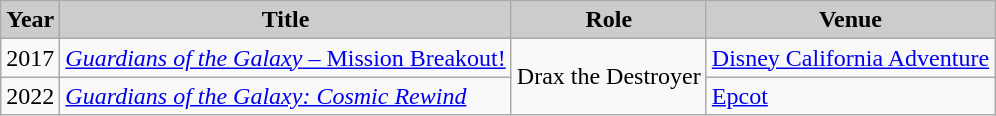<table class="wikitable sortable">
<tr>
<th style="background:#ccc;">Year</th>
<th style="background:#ccc;">Title</th>
<th style="background:#ccc;">Role</th>
<th style="background:#ccc;">Venue</th>
</tr>
<tr>
<td>2017</td>
<td><a href='#'><em>Guardians of the Galaxy</em> – Mission Breakout!</a></td>
<td rowspan="2">Drax the Destroyer</td>
<td><a href='#'>Disney California Adventure</a></td>
</tr>
<tr>
<td>2022</td>
<td><em><a href='#'>Guardians of the Galaxy: Cosmic Rewind</a></em></td>
<td><a href='#'>Epcot</a></td>
</tr>
</table>
